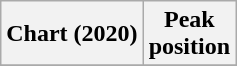<table class="wikitable plainrowheaders" style="text-align:center">
<tr>
<th scope="col">Chart (2020)</th>
<th scope="col">Peak<br>position</th>
</tr>
<tr>
</tr>
</table>
